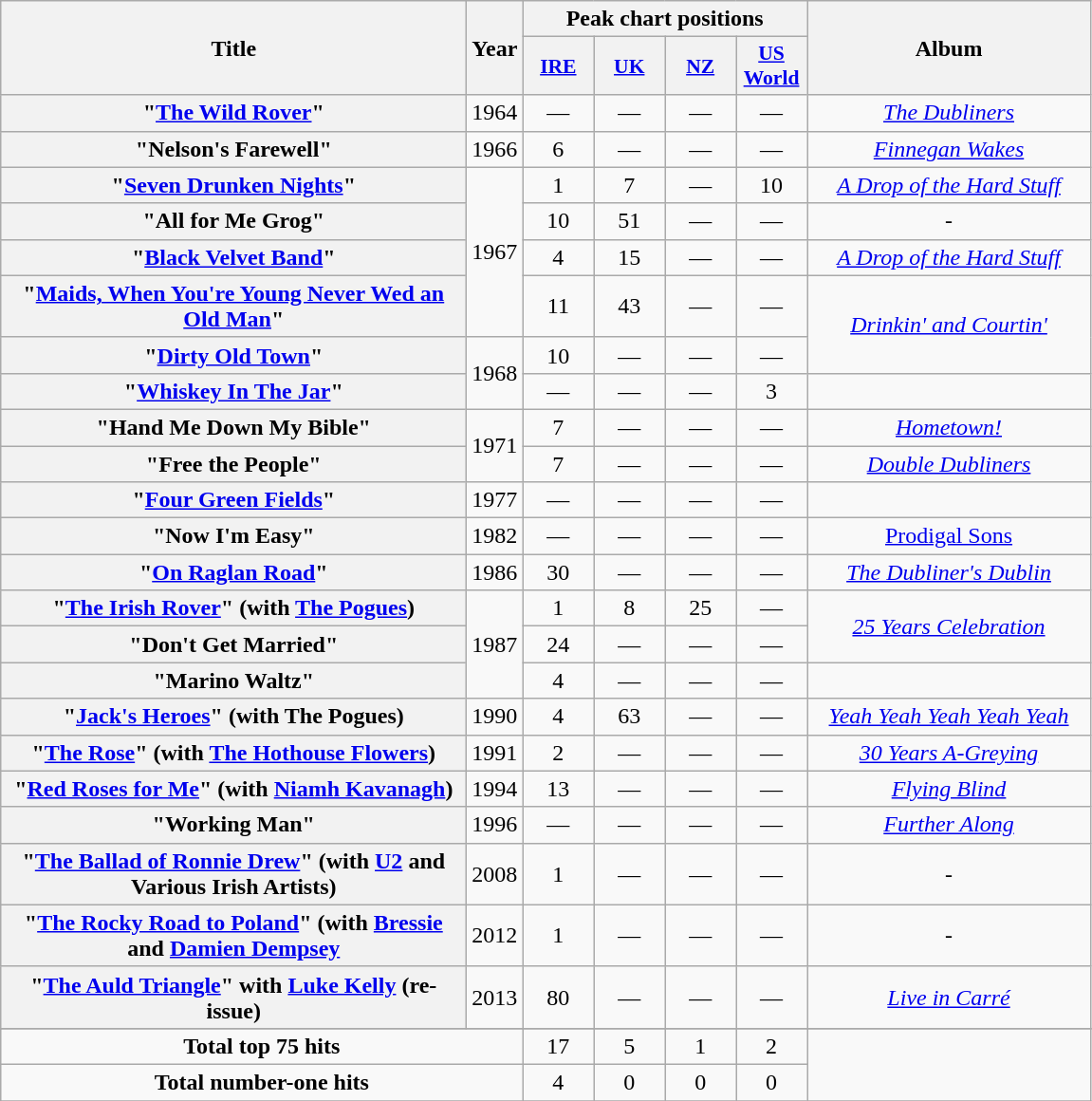<table class="wikitable plainrowheaders" style="text-align:center;">
<tr>
<th scope="col" rowspan="2" style="width:20em;">Title</th>
<th scope="col" rowspan="2">Year</th>
<th scope="col" colspan="4">Peak chart positions</th>
<th scope="col" rowspan="2" style="width:12em;">Album</th>
</tr>
<tr>
<th scope="col" style="width:3em;font-size:90%;"><a href='#'>IRE</a><br></th>
<th scope="col" style="width:3em;font-size:90%;"><a href='#'>UK</a><br></th>
<th scope="col" style="width:3em;font-size:90%;"><a href='#'>NZ</a><br></th>
<th scope="col" style="width:3em;font-size:90%;"><a href='#'>US World</a><br></th>
</tr>
<tr>
<th scope="row">"<a href='#'>The Wild Rover</a>"</th>
<td>1964</td>
<td>—</td>
<td>—</td>
<td>—</td>
<td>—</td>
<td><em><a href='#'>The Dubliners</a></em></td>
</tr>
<tr>
<th scope="row">"Nelson's Farewell"</th>
<td>1966</td>
<td>6</td>
<td>—</td>
<td>—</td>
<td>—</td>
<td><em><a href='#'>Finnegan Wakes</a></em></td>
</tr>
<tr>
<th scope="row">"<a href='#'>Seven Drunken Nights</a>"</th>
<td rowspan="4">1967</td>
<td>1</td>
<td>7</td>
<td>—</td>
<td>10</td>
<td><em><a href='#'>A Drop of the Hard Stuff</a></em></td>
</tr>
<tr>
<th scope="row">"All for Me Grog"</th>
<td>10</td>
<td>51</td>
<td>—</td>
<td>—</td>
<td><em>-</em></td>
</tr>
<tr>
<th scope="row">"<a href='#'>Black Velvet Band</a>"</th>
<td>4</td>
<td>15</td>
<td>—</td>
<td>—</td>
<td><em><a href='#'>A Drop of the Hard Stuff</a></em></td>
</tr>
<tr>
<th scope="row">"<a href='#'>Maids, When You're Young Never Wed an Old Man</a>"</th>
<td>11</td>
<td>43</td>
<td>—</td>
<td>—</td>
<td rowspan="2"><em><a href='#'>Drinkin' and Courtin'</a></em></td>
</tr>
<tr>
<th scope="row">"<a href='#'>Dirty Old Town</a>"</th>
<td rowspan="2">1968</td>
<td>10</td>
<td>—</td>
<td>—</td>
<td>—</td>
</tr>
<tr>
<th scope="row">"<a href='#'>Whiskey In The Jar</a>"</th>
<td>—</td>
<td>—</td>
<td>—</td>
<td>3</td>
</tr>
<tr>
<th scope="row">"Hand Me Down My Bible"</th>
<td rowspan="2">1971</td>
<td>7</td>
<td>—</td>
<td>—</td>
<td>—</td>
<td><em><a href='#'>Hometown!</a></em></td>
</tr>
<tr>
<th scope="row">"Free the People"</th>
<td>7</td>
<td>—</td>
<td>—</td>
<td>—</td>
<td><em><a href='#'>Double Dubliners</a></em></td>
</tr>
<tr>
<th scope="row">"<a href='#'>Four Green Fields</a>"</th>
<td>1977</td>
<td>—</td>
<td>—</td>
<td>—</td>
<td>—</td>
<td></td>
</tr>
<tr>
<th scope="row">"Now I'm Easy"</th>
<td>1982</td>
<td>—</td>
<td>—</td>
<td>—</td>
<td>—</td>
<td><a href='#'>Prodigal Sons</a></td>
</tr>
<tr>
<th scope="row">"<a href='#'>On Raglan Road</a>"</th>
<td>1986</td>
<td>30</td>
<td>—</td>
<td>—</td>
<td>—</td>
<td><em><a href='#'>The Dubliner's Dublin</a></em></td>
</tr>
<tr>
<th scope="row">"<a href='#'>The Irish Rover</a>" (with <a href='#'>The Pogues</a>)</th>
<td rowspan="3">1987</td>
<td>1</td>
<td>8</td>
<td>25</td>
<td>—</td>
<td rowspan="2"><em><a href='#'>25 Years Celebration</a></em></td>
</tr>
<tr>
<th scope="row">"Don't Get Married"</th>
<td>24</td>
<td>—</td>
<td>—</td>
<td>—</td>
</tr>
<tr>
<th scope="row">"Marino Waltz"</th>
<td>4</td>
<td>—</td>
<td>—</td>
<td>—</td>
</tr>
<tr>
<th scope="row">"<a href='#'>Jack's Heroes</a>" (with The Pogues)</th>
<td>1990</td>
<td>4</td>
<td>63</td>
<td>—</td>
<td>—</td>
<td><em><a href='#'>Yeah Yeah Yeah Yeah Yeah</a></em></td>
</tr>
<tr>
<th scope="row">"<a href='#'>The Rose</a>" (with <a href='#'>The Hothouse Flowers</a>)</th>
<td>1991</td>
<td>2</td>
<td>—</td>
<td>—</td>
<td>—</td>
<td><em><a href='#'>30 Years A-Greying</a></em></td>
</tr>
<tr>
<th scope="row">"<a href='#'>Red Roses for Me</a>" (with <a href='#'>Niamh Kavanagh</a>)</th>
<td>1994</td>
<td>13</td>
<td>—</td>
<td>—</td>
<td>—</td>
<td><em><a href='#'>Flying Blind</a></em></td>
</tr>
<tr>
<th scope="row">"Working Man"</th>
<td>1996</td>
<td>—</td>
<td>—</td>
<td>—</td>
<td>—</td>
<td><em><a href='#'>Further Along</a></em></td>
</tr>
<tr>
<th scope="row">"<a href='#'>The Ballad of Ronnie Drew</a>" (with <a href='#'>U2</a> and Various Irish Artists)</th>
<td>2008</td>
<td>1</td>
<td>—</td>
<td>—</td>
<td>—</td>
<td><em>-</em></td>
</tr>
<tr>
<th scope="row">"<a href='#'>The Rocky Road to Poland</a>" (with <a href='#'>Bressie</a> and <a href='#'>Damien Dempsey</a></th>
<td>2012</td>
<td>1</td>
<td>—</td>
<td>—</td>
<td>—</td>
<td><em>-</em></td>
</tr>
<tr>
<th scope="row">"<a href='#'>The Auld Triangle</a>" with <a href='#'>Luke Kelly</a> (re-issue)</th>
<td>2013</td>
<td>80</td>
<td>—</td>
<td>—</td>
<td>—</td>
<td><em><a href='#'>Live in Carré</a></em></td>
</tr>
<tr>
</tr>
<tr>
<td colspan="2"><strong>Total top 75 hits</strong></td>
<td>17</td>
<td>5</td>
<td>1</td>
<td>2</td>
<td rowspan="2" colspan="2"></td>
</tr>
<tr>
<td colspan="2"><strong>Total number-one hits</strong></td>
<td>4</td>
<td>0</td>
<td>0</td>
<td>0</td>
</tr>
<tr>
</tr>
</table>
